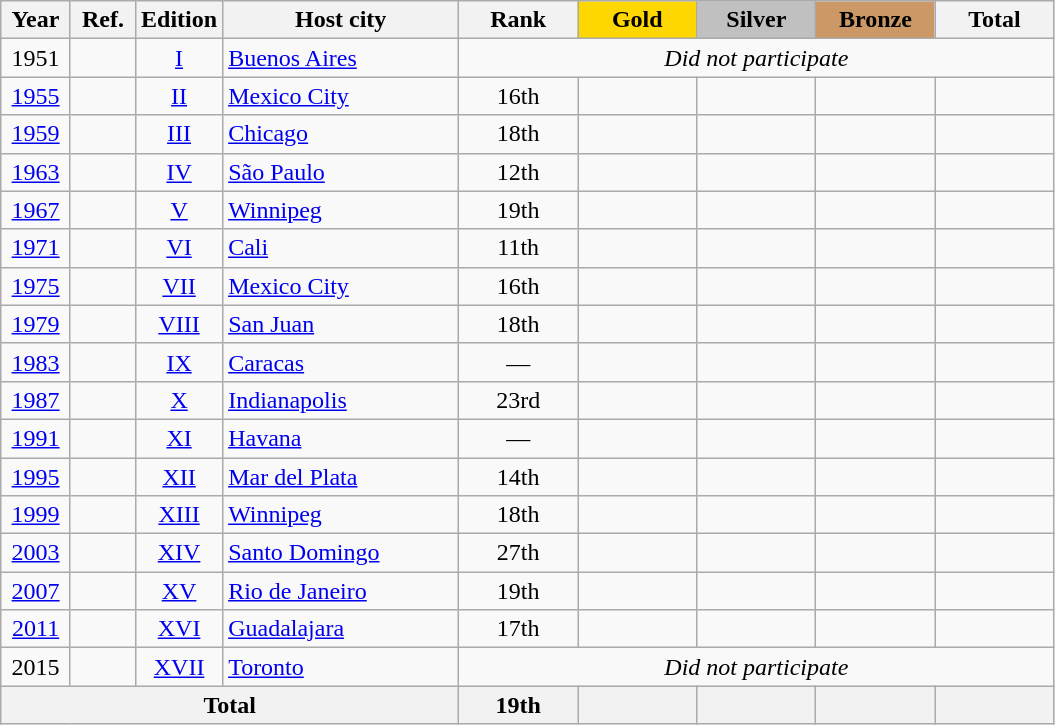<table class="wikitable sortable" style="text-align:center;">
<tr>
<th scope="col"> Year </th>
<th scope="col" class="unsortable"> Ref. </th>
<th scope="col">Edition</th>
<th scope="col" style="width:150px;">Host city</th>
<th scope="col" style="width:4.5em;"> Rank </th>
<th scope="col" style="width:4.5em; background:gold">Gold</th>
<th scope="col" style="width:4.5em; background:silver">Silver</th>
<th scope="col" style="width:4.5em; background:#cc9966">Bronze</th>
<th scope="col" style="width:4.5em;">Total</th>
</tr>
<tr class="sortbottom">
<td><span>1951</span></td>
<td></td>
<td><a href='#'>I</a></td>
<td align=left> <a href='#'>Buenos Aires</a></td>
<td colspan="5"><span><em>Did not participate</em></span></td>
</tr>
<tr class="sortbottom">
<td><a href='#'>1955</a></td>
<td></td>
<td><a href='#'>II</a></td>
<td align=left> <a href='#'>Mexico City</a></td>
<td>16th</td>
<td></td>
<td></td>
<td></td>
<td></td>
</tr>
<tr class="sortbottom">
<td><a href='#'>1959</a></td>
<td></td>
<td><a href='#'>III</a></td>
<td align=left> <a href='#'>Chicago</a></td>
<td>18th</td>
<td></td>
<td></td>
<td></td>
<td></td>
</tr>
<tr class="sortbottom">
<td><a href='#'>1963</a></td>
<td></td>
<td><a href='#'>IV</a></td>
<td align=left> <a href='#'>São Paulo</a></td>
<td>12th</td>
<td></td>
<td></td>
<td></td>
<td></td>
</tr>
<tr class="sortbottom">
<td><a href='#'>1967</a></td>
<td></td>
<td><a href='#'>V</a></td>
<td align=left> <a href='#'>Winnipeg</a></td>
<td>19th</td>
<td></td>
<td></td>
<td></td>
<td></td>
</tr>
<tr class="sortbottom">
<td><a href='#'>1971</a></td>
<td></td>
<td><a href='#'>VI</a></td>
<td align=left> <a href='#'>Cali</a></td>
<td>11th</td>
<td></td>
<td></td>
<td></td>
<td></td>
</tr>
<tr class="sortbottom">
<td><a href='#'>1975</a></td>
<td></td>
<td><a href='#'>VII</a></td>
<td align=left> <a href='#'>Mexico City</a></td>
<td>16th</td>
<td></td>
<td></td>
<td></td>
<td></td>
</tr>
<tr class="sortbottom">
<td><a href='#'>1979</a></td>
<td></td>
<td><a href='#'>VIII</a></td>
<td align=left> <a href='#'>San Juan</a></td>
<td>18th</td>
<td></td>
<td></td>
<td></td>
<td></td>
</tr>
<tr class="sortbottom">
<td><a href='#'>1983</a></td>
<td></td>
<td><a href='#'>IX</a></td>
<td align=left> <a href='#'>Caracas</a></td>
<td>—</td>
<td></td>
<td></td>
<td></td>
<td></td>
</tr>
<tr>
<td><a href='#'>1987</a></td>
<td></td>
<td><a href='#'>X</a></td>
<td align=left> <a href='#'>Indianapolis</a></td>
<td>23rd</td>
<td></td>
<td></td>
<td></td>
<td></td>
</tr>
<tr>
<td><a href='#'>1991</a></td>
<td></td>
<td><a href='#'>XI</a></td>
<td align=left> <a href='#'>Havana</a></td>
<td>—</td>
<td></td>
<td></td>
<td></td>
<td></td>
</tr>
<tr>
<td><a href='#'>1995</a></td>
<td></td>
<td><a href='#'>XII</a></td>
<td align=left> <a href='#'>Mar del Plata</a></td>
<td>14th</td>
<td></td>
<td></td>
<td></td>
<td></td>
</tr>
<tr>
<td><a href='#'>1999</a></td>
<td></td>
<td><a href='#'>XIII</a></td>
<td align=left> <a href='#'>Winnipeg</a></td>
<td>18th</td>
<td></td>
<td></td>
<td></td>
<td></td>
</tr>
<tr>
<td><a href='#'>2003</a></td>
<td></td>
<td><a href='#'>XIV</a></td>
<td align=left> <a href='#'>Santo Domingo</a></td>
<td>27th</td>
<td></td>
<td></td>
<td></td>
<td></td>
</tr>
<tr>
<td><a href='#'>2007</a></td>
<td></td>
<td><a href='#'>XV</a></td>
<td align=left> <a href='#'>Rio de Janeiro</a></td>
<td>19th</td>
<td></td>
<td></td>
<td></td>
<td></td>
</tr>
<tr>
<td><a href='#'>2011</a></td>
<td></td>
<td><a href='#'>XVI</a></td>
<td align=left> <a href='#'>Guadalajara</a></td>
<td>17th</td>
<td></td>
<td></td>
<td></td>
<td></td>
</tr>
<tr>
<td><span>2015</span></td>
<td></td>
<td><a href='#'>XVII</a></td>
<td align=left> <a href='#'>Toronto</a></td>
<td colspan="5"><span><em>Did not participate</em></span></td>
</tr>
<tr class="sortbottom">
<th colspan=4>Total</th>
<th>19th</th>
<th></th>
<th></th>
<th></th>
<th></th>
</tr>
</table>
